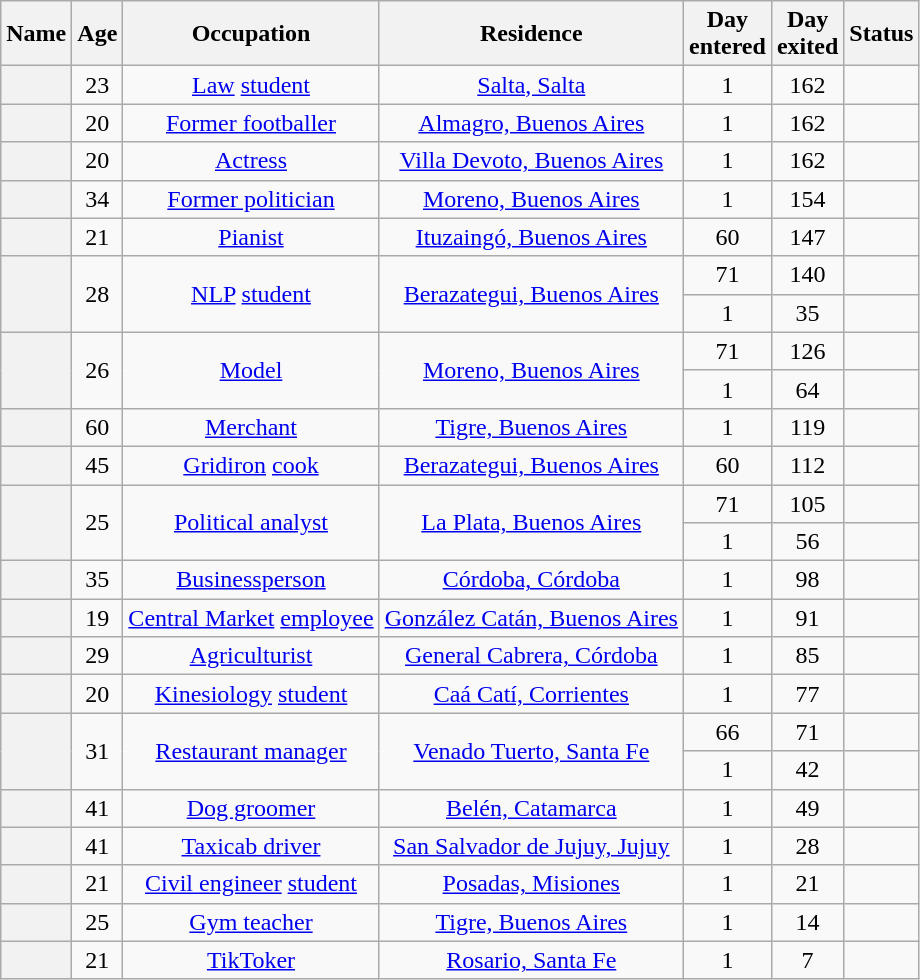<table class="wikitable sortable" style="text-align:center;">
<tr>
<th scope="col">Name</th>
<th scope="col">Age</th>
<th scope="col" class="unsortable">Occupation</th>
<th scope="col">Residence</th>
<th scope="col" class="unsortable">Day<br>entered</th>
<th scope="col">Day<br>exited</th>
<th scope="col" class="unsortable">Status</th>
</tr>
<tr>
<th scope="row"></th>
<td>23</td>
<td><a href='#'>Law</a> <a href='#'>student</a></td>
<td><a href='#'>Salta, Salta</a></td>
<td>1</td>
<td>162</td>
<td></td>
</tr>
<tr>
<th scope="row"></th>
<td>20</td>
<td><a href='#'>Former footballer</a></td>
<td><a href='#'>Almagro, Buenos Aires</a></td>
<td>1</td>
<td>162</td>
<td></td>
</tr>
<tr>
<th scope="row"></th>
<td>20</td>
<td><a href='#'>Actress</a></td>
<td><a href='#'>Villa Devoto, Buenos Aires</a></td>
<td>1</td>
<td>162</td>
<td></td>
</tr>
<tr>
<th scope="row"></th>
<td>34</td>
<td><a href='#'>Former politician</a></td>
<td><a href='#'>Moreno, Buenos Aires</a></td>
<td>1</td>
<td>154</td>
<td></td>
</tr>
<tr>
<th scope="row"></th>
<td>21</td>
<td><a href='#'>Pianist</a></td>
<td><a href='#'>Ituzaingó, Buenos Aires</a></td>
<td>60</td>
<td>147</td>
<td></td>
</tr>
<tr>
<th scope="row" rowspan="2"></th>
<td rowspan="2">28</td>
<td rowspan="2"><a href='#'>NLP</a> <a href='#'>student</a></td>
<td rowspan="2"><a href='#'>Berazategui, Buenos Aires</a></td>
<td>71</td>
<td>140</td>
<td></td>
</tr>
<tr>
<td>1</td>
<td>35</td>
<td></td>
</tr>
<tr>
<th scope="row" rowspan="2"></th>
<td rowspan="2">26</td>
<td rowspan="2"><a href='#'>Model</a></td>
<td rowspan="2"><a href='#'>Moreno, Buenos Aires</a></td>
<td>71</td>
<td>126</td>
<td></td>
</tr>
<tr>
<td>1</td>
<td>64</td>
<td></td>
</tr>
<tr>
<th scope="row"></th>
<td>60</td>
<td><a href='#'>Merchant</a></td>
<td><a href='#'>Tigre, Buenos Aires</a></td>
<td>1</td>
<td>119</td>
<td></td>
</tr>
<tr>
<th scope="row"></th>
<td>45</td>
<td><a href='#'>Gridiron</a> <a href='#'>cook</a></td>
<td><a href='#'>Berazategui, Buenos Aires</a></td>
<td>60</td>
<td>112</td>
<td></td>
</tr>
<tr>
<th scope="row" rowspan="2"></th>
<td rowspan="2">25</td>
<td rowspan="2"><a href='#'>Political analyst</a></td>
<td rowspan="2"><a href='#'>La Plata, Buenos Aires</a></td>
<td>71</td>
<td>105</td>
<td></td>
</tr>
<tr>
<td>1</td>
<td>56</td>
<td></td>
</tr>
<tr>
<th scope="row"></th>
<td>35</td>
<td><a href='#'>Businessperson</a></td>
<td><a href='#'>Córdoba, Córdoba</a></td>
<td>1</td>
<td>98</td>
<td></td>
</tr>
<tr>
<th scope="row"></th>
<td>19</td>
<td><a href='#'>Central Market</a> <a href='#'>employee</a></td>
<td><a href='#'>González Catán, Buenos Aires</a></td>
<td>1</td>
<td>91</td>
<td></td>
</tr>
<tr>
<th scope="row"></th>
<td>29</td>
<td><a href='#'>Agriculturist</a></td>
<td><a href='#'>General Cabrera, Córdoba</a></td>
<td>1</td>
<td>85</td>
<td></td>
</tr>
<tr>
<th scope="row"></th>
<td>20</td>
<td><a href='#'>Kinesiology</a> <a href='#'>student</a></td>
<td><a href='#'>Caá Catí, Corrientes</a></td>
<td>1</td>
<td>77</td>
<td></td>
</tr>
<tr>
<th scope="row" rowspan="2"></th>
<td rowspan="2">31</td>
<td rowspan="2"><a href='#'>Restaurant manager</a></td>
<td rowspan="2"><a href='#'>Venado Tuerto, Santa Fe</a></td>
<td>66</td>
<td>71</td>
<td></td>
</tr>
<tr>
<td>1</td>
<td>42</td>
<td></td>
</tr>
<tr>
<th scope="row"></th>
<td>41</td>
<td><a href='#'>Dog groomer</a></td>
<td><a href='#'>Belén, Catamarca</a></td>
<td>1</td>
<td>49</td>
<td></td>
</tr>
<tr>
<th scope="row"></th>
<td>41</td>
<td><a href='#'>Taxicab driver</a></td>
<td><a href='#'>San Salvador de Jujuy, Jujuy</a></td>
<td>1</td>
<td>28</td>
<td></td>
</tr>
<tr>
<th scope="row"></th>
<td>21</td>
<td><a href='#'>Civil engineer</a> <a href='#'>student</a></td>
<td><a href='#'>Posadas, Misiones</a></td>
<td>1</td>
<td>21</td>
<td></td>
</tr>
<tr>
<th scope="row"></th>
<td>25</td>
<td><a href='#'>Gym teacher</a></td>
<td><a href='#'>Tigre, Buenos Aires</a></td>
<td>1</td>
<td>14</td>
<td></td>
</tr>
<tr>
<th scope="row"></th>
<td>21</td>
<td><a href='#'>TikToker</a></td>
<td><a href='#'>Rosario, Santa Fe</a></td>
<td>1</td>
<td>7</td>
<td></td>
</tr>
</table>
